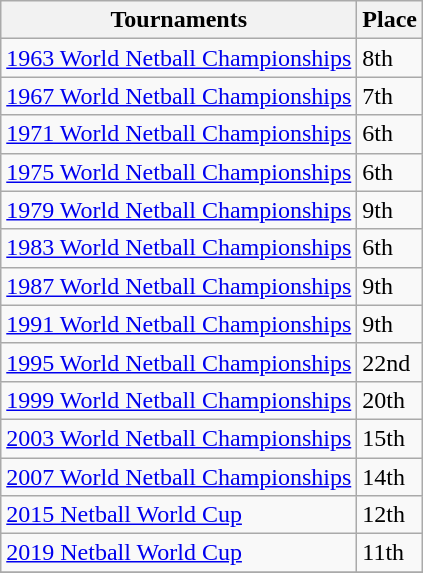<table class="wikitable collapsible">
<tr>
<th>Tournaments</th>
<th>Place</th>
</tr>
<tr>
<td><a href='#'>1963 World Netball Championships</a></td>
<td>8th</td>
</tr>
<tr>
<td><a href='#'>1967 World Netball Championships</a></td>
<td>7th</td>
</tr>
<tr>
<td><a href='#'>1971 World Netball Championships</a></td>
<td>6th</td>
</tr>
<tr>
<td><a href='#'>1975 World Netball Championships</a></td>
<td>6th</td>
</tr>
<tr>
<td><a href='#'>1979 World Netball Championships</a></td>
<td>9th</td>
</tr>
<tr>
<td><a href='#'>1983 World Netball Championships</a></td>
<td>6th</td>
</tr>
<tr>
<td><a href='#'>1987 World Netball Championships</a></td>
<td>9th</td>
</tr>
<tr>
<td><a href='#'>1991 World Netball Championships</a></td>
<td>9th</td>
</tr>
<tr>
<td><a href='#'>1995 World Netball Championships</a></td>
<td>22nd</td>
</tr>
<tr>
<td><a href='#'>1999 World Netball Championships</a></td>
<td>20th</td>
</tr>
<tr>
<td><a href='#'>2003 World Netball Championships</a></td>
<td>15th</td>
</tr>
<tr>
<td><a href='#'>2007 World Netball Championships</a></td>
<td>14th</td>
</tr>
<tr>
<td><a href='#'>2015 Netball World Cup</a></td>
<td>12th</td>
</tr>
<tr>
<td><a href='#'>2019 Netball World Cup</a></td>
<td>11th</td>
</tr>
<tr>
</tr>
</table>
